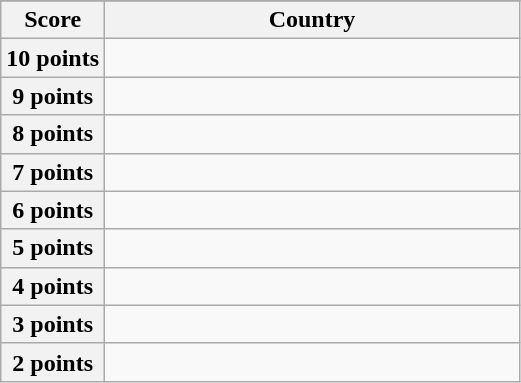<table class="wikitable">
<tr>
</tr>
<tr>
<th scope="col" width="20%">Score</th>
<th scope="col">Country</th>
</tr>
<tr>
<th scope="row">10 points</th>
<td></td>
</tr>
<tr>
<th scope="row">9 points</th>
<td></td>
</tr>
<tr>
<th scope="row">8 points</th>
<td></td>
</tr>
<tr>
<th scope="row">7 points</th>
<td></td>
</tr>
<tr>
<th scope="row">6 points</th>
<td></td>
</tr>
<tr>
<th scope="row">5 points</th>
<td></td>
</tr>
<tr>
<th scope="row">4 points</th>
<td></td>
</tr>
<tr>
<th scope="row">3 points</th>
<td></td>
</tr>
<tr>
<th scope="row">2 points</th>
<td></td>
</tr>
</table>
